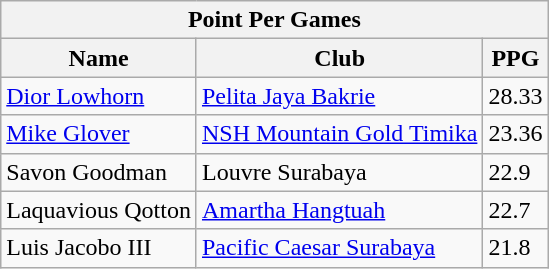<table class="wikitable">
<tr>
<th colspan="4">Point Per Games</th>
</tr>
<tr>
<th>Name</th>
<th>Club</th>
<th>PPG</th>
</tr>
<tr>
<td> <a href='#'>Dior Lowhorn</a></td>
<td><a href='#'>Pelita Jaya Bakrie</a></td>
<td>28.33</td>
</tr>
<tr>
<td> <a href='#'>Mike Glover</a></td>
<td><a href='#'>NSH Mountain Gold Timika</a></td>
<td>23.36</td>
</tr>
<tr>
<td> Savon Goodman</td>
<td>Louvre Surabaya</td>
<td>22.9</td>
</tr>
<tr>
<td> Laquavious Qotton</td>
<td><a href='#'>Amartha Hangtuah</a></td>
<td>22.7</td>
</tr>
<tr>
<td>  Luis Jacobo III</td>
<td><a href='#'>Pacific Caesar Surabaya</a></td>
<td>21.8</td>
</tr>
</table>
